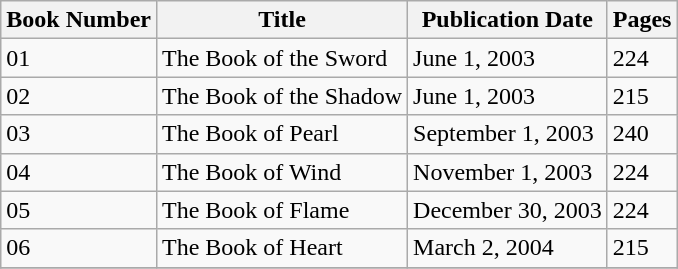<table class="wikitable" border="1">
<tr>
<th>Book Number</th>
<th>Title</th>
<th>Publication Date</th>
<th>Pages</th>
</tr>
<tr>
<td>01</td>
<td>The Book of the Sword</td>
<td>June 1, 2003</td>
<td>224</td>
</tr>
<tr>
<td>02</td>
<td>The Book of the Shadow</td>
<td>June 1, 2003</td>
<td>215</td>
</tr>
<tr>
<td>03</td>
<td>The Book of Pearl</td>
<td>September 1, 2003</td>
<td>240</td>
</tr>
<tr>
<td>04</td>
<td>The Book of Wind</td>
<td>November 1, 2003</td>
<td>224</td>
</tr>
<tr>
<td>05</td>
<td>The Book of Flame</td>
<td>December 30, 2003</td>
<td>224</td>
</tr>
<tr>
<td>06</td>
<td>The Book of Heart</td>
<td>March 2, 2004</td>
<td>215</td>
</tr>
<tr>
</tr>
</table>
